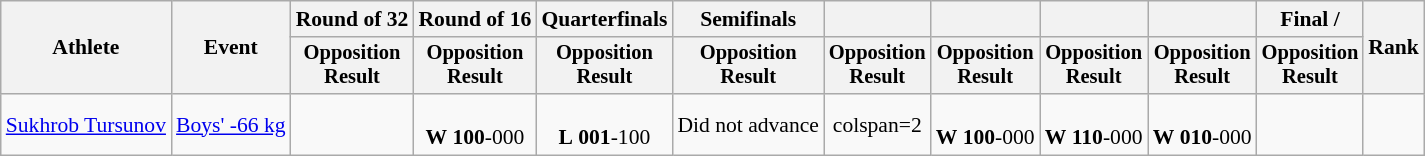<table class="wikitable" style="font-size:90%">
<tr>
<th rowspan="2">Athlete</th>
<th rowspan="2">Event</th>
<th>Round of 32</th>
<th>Round of 16</th>
<th>Quarterfinals</th>
<th>Semifinals</th>
<th></th>
<th></th>
<th></th>
<th></th>
<th>Final / </th>
<th rowspan=2>Rank</th>
</tr>
<tr style="font-size:95%">
<th>Opposition<br>Result</th>
<th>Opposition<br>Result</th>
<th>Opposition<br>Result</th>
<th>Opposition<br>Result</th>
<th>Opposition<br>Result</th>
<th>Opposition<br>Result</th>
<th>Opposition<br>Result</th>
<th>Opposition<br>Result</th>
<th>Opposition<br>Result</th>
</tr>
<tr align=center>
<td align=left><a href='#'>Sukhrob Tursunov</a></td>
<td align=left><a href='#'>Boys' -66 kg</a></td>
<td></td>
<td><br><strong>W</strong> <strong>100</strong>-000</td>
<td><br><strong>L</strong> <strong>001</strong>-100</td>
<td>Did not advance</td>
<td>colspan=2 </td>
<td><br><strong>W</strong> <strong>100</strong>-000</td>
<td><br><strong>W</strong> <strong>110</strong>-000</td>
<td><br><strong>W</strong> <strong>010</strong>-000</td>
<td></td>
</tr>
</table>
